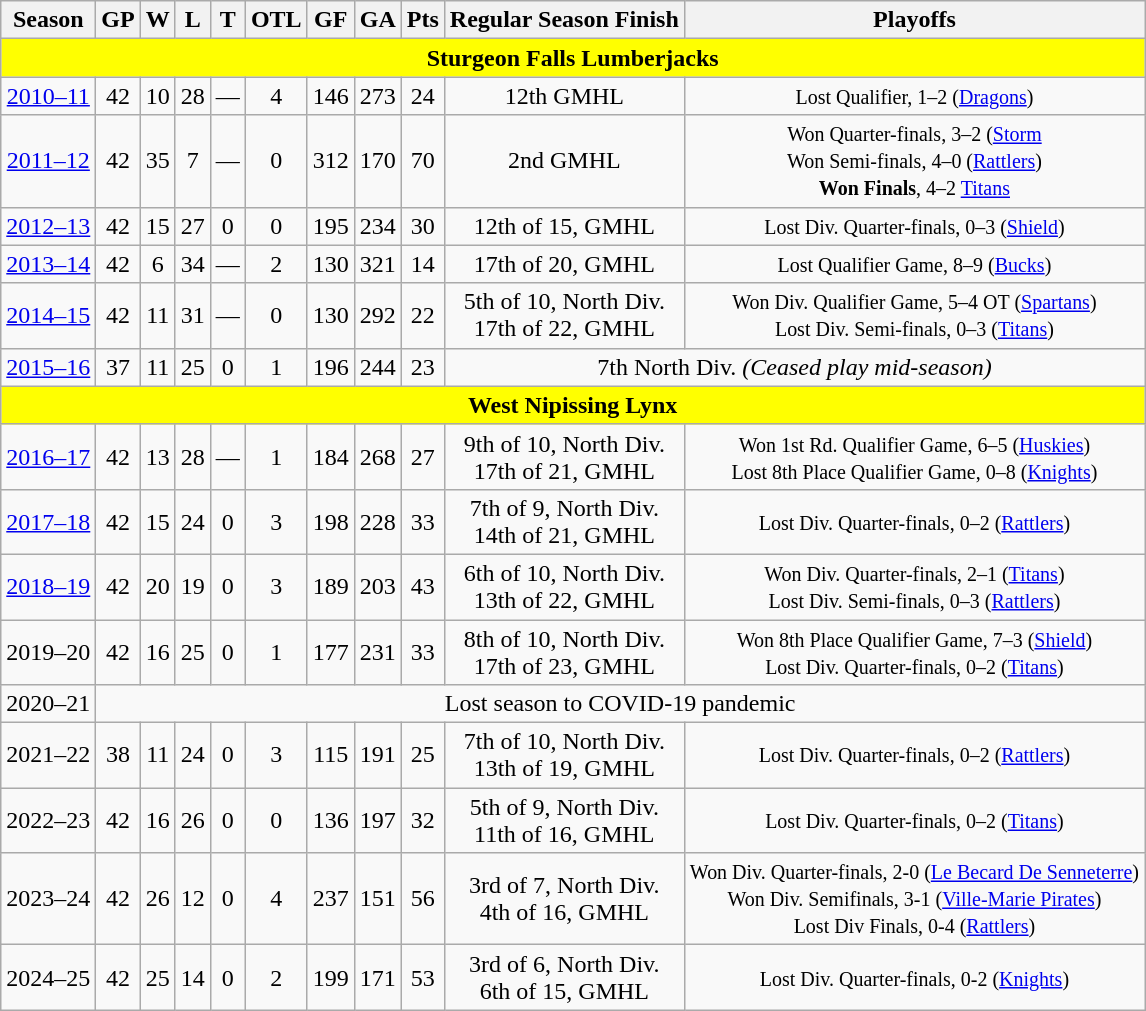<table class="wikitable" style="text-align:center">
<tr>
<th>Season</th>
<th>GP</th>
<th>W</th>
<th>L</th>
<th>T</th>
<th>OTL</th>
<th>GF</th>
<th>GA</th>
<th>Pts</th>
<th>Regular Season Finish</th>
<th>Playoffs</th>
</tr>
<tr bgcolor=yellow>
<td colspan=11><strong>Sturgeon Falls Lumberjacks</strong></td>
</tr>
<tr>
<td><a href='#'>2010–11</a></td>
<td>42</td>
<td>10</td>
<td>28</td>
<td>—</td>
<td>4</td>
<td>146</td>
<td>273</td>
<td>24</td>
<td>12th GMHL</td>
<td><small>Lost Qualifier, 1–2 (<a href='#'>Dragons</a>)</small></td>
</tr>
<tr>
<td><a href='#'>2011–12</a></td>
<td>42</td>
<td>35</td>
<td>7</td>
<td>—</td>
<td>0</td>
<td>312</td>
<td>170</td>
<td>70</td>
<td>2nd GMHL</td>
<td><small>Won Quarter-finals, 3–2 (<a href='#'>Storm</a><br>Won Semi-finals, 4–0 (<a href='#'>Rattlers</a>)<br><strong>Won Finals</strong>, 4–2 <a href='#'>Titans</a></small></td>
</tr>
<tr>
<td><a href='#'>2012–13</a></td>
<td>42</td>
<td>15</td>
<td>27</td>
<td>0</td>
<td>0</td>
<td>195</td>
<td>234</td>
<td>30</td>
<td>12th of 15, GMHL</td>
<td><small>Lost Div. Quarter-finals, 0–3 (<a href='#'>Shield</a>)</small></td>
</tr>
<tr>
<td><a href='#'>2013–14</a></td>
<td>42</td>
<td>6</td>
<td>34</td>
<td>—</td>
<td>2</td>
<td>130</td>
<td>321</td>
<td>14</td>
<td>17th of 20, GMHL</td>
<td><small>Lost Qualifier Game, 8–9 (<a href='#'>Bucks</a>)</small></td>
</tr>
<tr>
<td><a href='#'>2014–15</a></td>
<td>42</td>
<td>11</td>
<td>31</td>
<td>—</td>
<td>0</td>
<td>130</td>
<td>292</td>
<td>22</td>
<td>5th of 10, North Div.<br>17th of 22, GMHL</td>
<td><small>Won Div. Qualifier Game, 5–4 OT (<a href='#'>Spartans</a>)<br>Lost Div. Semi-finals, 0–3 (<a href='#'>Titans</a>)</small></td>
</tr>
<tr>
<td><a href='#'>2015–16</a></td>
<td>37</td>
<td>11</td>
<td>25</td>
<td>0</td>
<td>1</td>
<td>196</td>
<td>244</td>
<td>23</td>
<td colspan=2>7th North Div. <em>(Ceased play mid-season)</em></td>
</tr>
<tr bgcolor=yellow>
<td colspan=11><strong>West Nipissing Lynx</strong></td>
</tr>
<tr>
<td><a href='#'>2016–17</a></td>
<td>42</td>
<td>13</td>
<td>28</td>
<td>—</td>
<td>1</td>
<td>184</td>
<td>268</td>
<td>27</td>
<td>9th of 10, North Div.<br>17th of 21, GMHL</td>
<td><small>Won 1st Rd. Qualifier Game, 6–5 (<a href='#'>Huskies</a>)<br>Lost 8th Place Qualifier Game, 0–8 (<a href='#'>Knights</a>)</small></td>
</tr>
<tr>
<td><a href='#'>2017–18</a></td>
<td>42</td>
<td>15</td>
<td>24</td>
<td>0</td>
<td>3</td>
<td>198</td>
<td>228</td>
<td>33</td>
<td>7th of 9, North Div.<br>14th of 21, GMHL</td>
<td><small>Lost Div. Quarter-finals, 0–2 (<a href='#'>Rattlers</a>)</small></td>
</tr>
<tr>
<td><a href='#'>2018–19</a></td>
<td>42</td>
<td>20</td>
<td>19</td>
<td>0</td>
<td>3</td>
<td>189</td>
<td>203</td>
<td>43</td>
<td>6th of 10, North Div.<br>13th of 22, GMHL</td>
<td><small>Won Div. Quarter-finals, 2–1 (<a href='#'>Titans</a>)<br>Lost Div. Semi-finals, 0–3 (<a href='#'>Rattlers</a>)</small></td>
</tr>
<tr>
<td>2019–20</td>
<td>42</td>
<td>16</td>
<td>25</td>
<td>0</td>
<td>1</td>
<td>177</td>
<td>231</td>
<td>33</td>
<td>8th of 10, North Div.<br>17th of 23, GMHL</td>
<td><small>Won 8th Place Qualifier Game, 7–3 (<a href='#'>Shield</a>)<br>Lost Div. Quarter-finals, 0–2 (<a href='#'>Titans</a>)</small></td>
</tr>
<tr>
<td>2020–21</td>
<td colspan="10">Lost season to COVID-19 pandemic</td>
</tr>
<tr>
<td>2021–22</td>
<td>38</td>
<td>11</td>
<td>24</td>
<td>0</td>
<td>3</td>
<td>115</td>
<td>191</td>
<td>25</td>
<td>7th of 10, North Div.<br>13th of 19, GMHL</td>
<td><small>Lost Div. Quarter-finals, 0–2 (<a href='#'>Rattlers</a>)</small></td>
</tr>
<tr>
<td>2022–23</td>
<td>42</td>
<td>16</td>
<td>26</td>
<td>0</td>
<td>0</td>
<td>136</td>
<td>197</td>
<td>32</td>
<td>5th of 9, North Div.<br>11th of 16, GMHL</td>
<td><small>Lost Div. Quarter-finals, 0–2 (<a href='#'>Titans</a>)</small></td>
</tr>
<tr>
<td>2023–24</td>
<td>42</td>
<td>26</td>
<td>12</td>
<td>0</td>
<td>4</td>
<td>237</td>
<td>151</td>
<td>56</td>
<td>3rd of 7, North Div.<br>4th of 16, GMHL</td>
<td><small>Won Div. Quarter-finals, 2-0 (<a href='#'>Le Becard De Senneterre</a>)<br>Won Div. Semifinals, 3-1 (<a href='#'>Ville-Marie Pirates</a>)<br>Lost Div Finals, 0-4 (<a href='#'>Rattlers</a>)</small></td>
</tr>
<tr>
<td>2024–25</td>
<td>42</td>
<td>25</td>
<td>14</td>
<td>0</td>
<td>2</td>
<td>199</td>
<td>171</td>
<td>53</td>
<td>3rd of 6, North Div.<br>6th of 15, GMHL</td>
<td><small>Lost Div. Quarter-finals, 0-2 (<a href='#'>Knights</a>)</small></td>
</tr>
</table>
